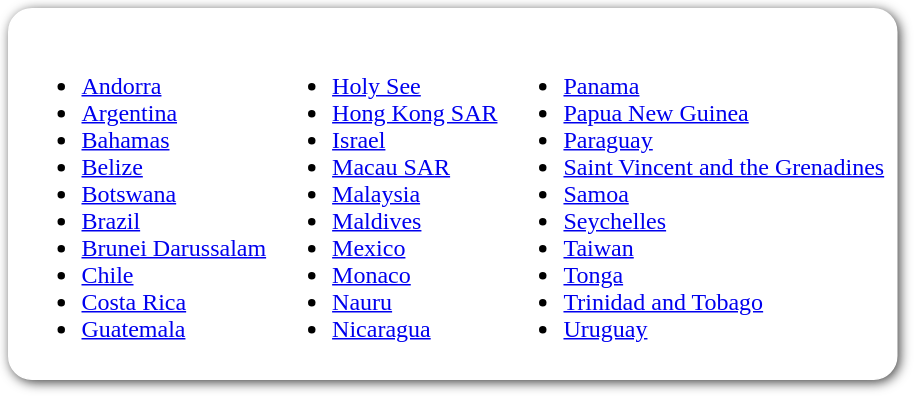<table style=" border-radius:1em; box-shadow: 0.1em 0.1em 0.5em rgba(0,0,0,0.75); background-color: white; border: 1px solid white; padding: 5px;">
<tr style="vertical-align:top;">
<td><br><ul><li> <a href='#'>Andorra</a></li><li> <a href='#'>Argentina</a></li><li> <a href='#'>Bahamas</a></li><li> <a href='#'>Belize</a></li><li> <a href='#'>Botswana</a></li><li> <a href='#'>Brazil</a></li><li> <a href='#'>Brunei Darussalam</a></li><li> <a href='#'>Chile</a></li><li> <a href='#'>Costa Rica</a></li><li> <a href='#'>Guatemala</a></li></ul></td>
<td valign=top><br><ul><li> <a href='#'>Holy See</a></li><li> <a href='#'>Hong Kong SAR</a></li><li> <a href='#'>Israel</a></li><li> <a href='#'>Macau SAR</a></li><li> <a href='#'>Malaysia</a></li><li> <a href='#'>Maldives</a></li><li> <a href='#'>Mexico</a></li><li> <a href='#'>Monaco</a></li><li> <a href='#'>Nauru</a></li><li> <a href='#'>Nicaragua</a></li></ul></td>
<td valign=top><br><ul><li> <a href='#'>Panama</a></li><li> <a href='#'>Papua New Guinea</a></li><li> <a href='#'>Paraguay</a></li><li> <a href='#'>Saint Vincent and the Grenadines</a></li><li> <a href='#'>Samoa</a></li><li> <a href='#'>Seychelles</a></li><li> <a href='#'>Taiwan</a></li><li> <a href='#'>Tonga</a></li><li> <a href='#'>Trinidad and Tobago</a></li><li> <a href='#'>Uruguay</a></li></ul></td>
</tr>
</table>
